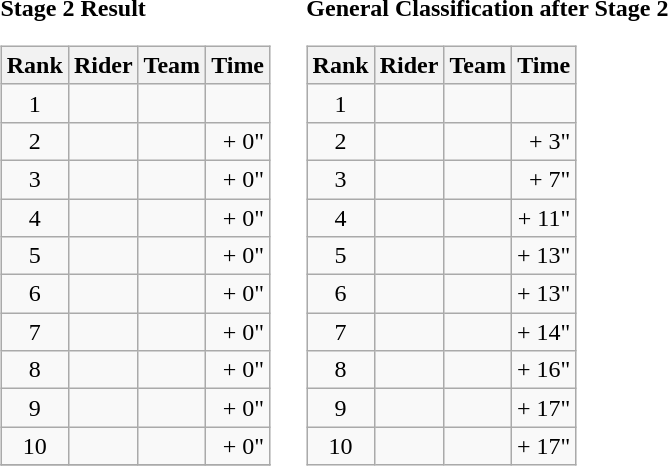<table>
<tr>
<td><strong>Stage 2 Result</strong><br><table class=wikitable>
<tr>
<th>Rank</th>
<th>Rider</th>
<th>Team</th>
<th>Time</th>
</tr>
<tr>
<td align=center>1</td>
<td></td>
<td></td>
<td align=right></td>
</tr>
<tr>
<td align=center>2</td>
<td></td>
<td></td>
<td align=right>+ 0"</td>
</tr>
<tr>
<td align=center>3</td>
<td></td>
<td></td>
<td align=right>+ 0"</td>
</tr>
<tr>
<td align=center>4</td>
<td></td>
<td></td>
<td align=right>+ 0"</td>
</tr>
<tr>
<td align=center>5</td>
<td>  </td>
<td></td>
<td align=right>+ 0"</td>
</tr>
<tr>
<td align=center>6</td>
<td></td>
<td></td>
<td align=right>+ 0"</td>
</tr>
<tr>
<td align=center>7</td>
<td></td>
<td></td>
<td align=right>+ 0"</td>
</tr>
<tr>
<td align=center>8</td>
<td> </td>
<td></td>
<td align=right>+ 0"</td>
</tr>
<tr>
<td align=center>9</td>
<td></td>
<td></td>
<td align=right>+ 0"</td>
</tr>
<tr>
<td align=center>10</td>
<td></td>
<td></td>
<td align=right>+ 0"</td>
</tr>
<tr>
</tr>
</table>
</td>
<td></td>
<td><strong>General Classification after Stage 2</strong><br><table class=wikitable>
<tr>
<th>Rank</th>
<th>Rider</th>
<th>Team</th>
<th>Time</th>
</tr>
<tr>
<td align=center>1</td>
<td>  </td>
<td></td>
<td align=right></td>
</tr>
<tr>
<td align=center>2</td>
<td></td>
<td></td>
<td align=right>+ 3"</td>
</tr>
<tr>
<td align=center>3</td>
<td></td>
<td></td>
<td align=right>+ 7"</td>
</tr>
<tr>
<td align=center>4</td>
<td></td>
<td></td>
<td align=right>+ 11"</td>
</tr>
<tr>
<td align=center>5</td>
<td></td>
<td></td>
<td align=right>+ 13"</td>
</tr>
<tr>
<td align=center>6</td>
<td></td>
<td></td>
<td align=right>+ 13"</td>
</tr>
<tr>
<td align=center>7</td>
<td></td>
<td></td>
<td align=right>+ 14"</td>
</tr>
<tr>
<td align=center>8</td>
<td> </td>
<td></td>
<td align=right>+ 16"</td>
</tr>
<tr>
<td align=center>9</td>
<td> </td>
<td></td>
<td align=right>+ 17"</td>
</tr>
<tr>
<td align=center>10</td>
<td></td>
<td></td>
<td align=right>+ 17"</td>
</tr>
</table>
</td>
</tr>
</table>
